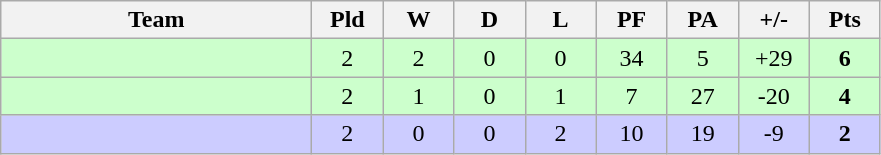<table class="wikitable" style="text-align: center;">
<tr>
<th width="200">Team</th>
<th width="40">Pld</th>
<th width="40">W</th>
<th width="40">D</th>
<th width="40">L</th>
<th width="40">PF</th>
<th width="40">PA</th>
<th width="40">+/-</th>
<th width="40">Pts</th>
</tr>
<tr bgcolor=ccffcc>
<td align=left></td>
<td>2</td>
<td>2</td>
<td>0</td>
<td>0</td>
<td>34</td>
<td>5</td>
<td>+29</td>
<td><strong>6</strong></td>
</tr>
<tr bgcolor=ccffcc>
<td align=left></td>
<td>2</td>
<td>1</td>
<td>0</td>
<td>1</td>
<td>7</td>
<td>27</td>
<td>-20</td>
<td><strong>4</strong></td>
</tr>
<tr bgcolor=ccccff>
<td align=left></td>
<td>2</td>
<td>0</td>
<td>0</td>
<td>2</td>
<td>10</td>
<td>19</td>
<td>-9</td>
<td><strong>2</strong></td>
</tr>
</table>
